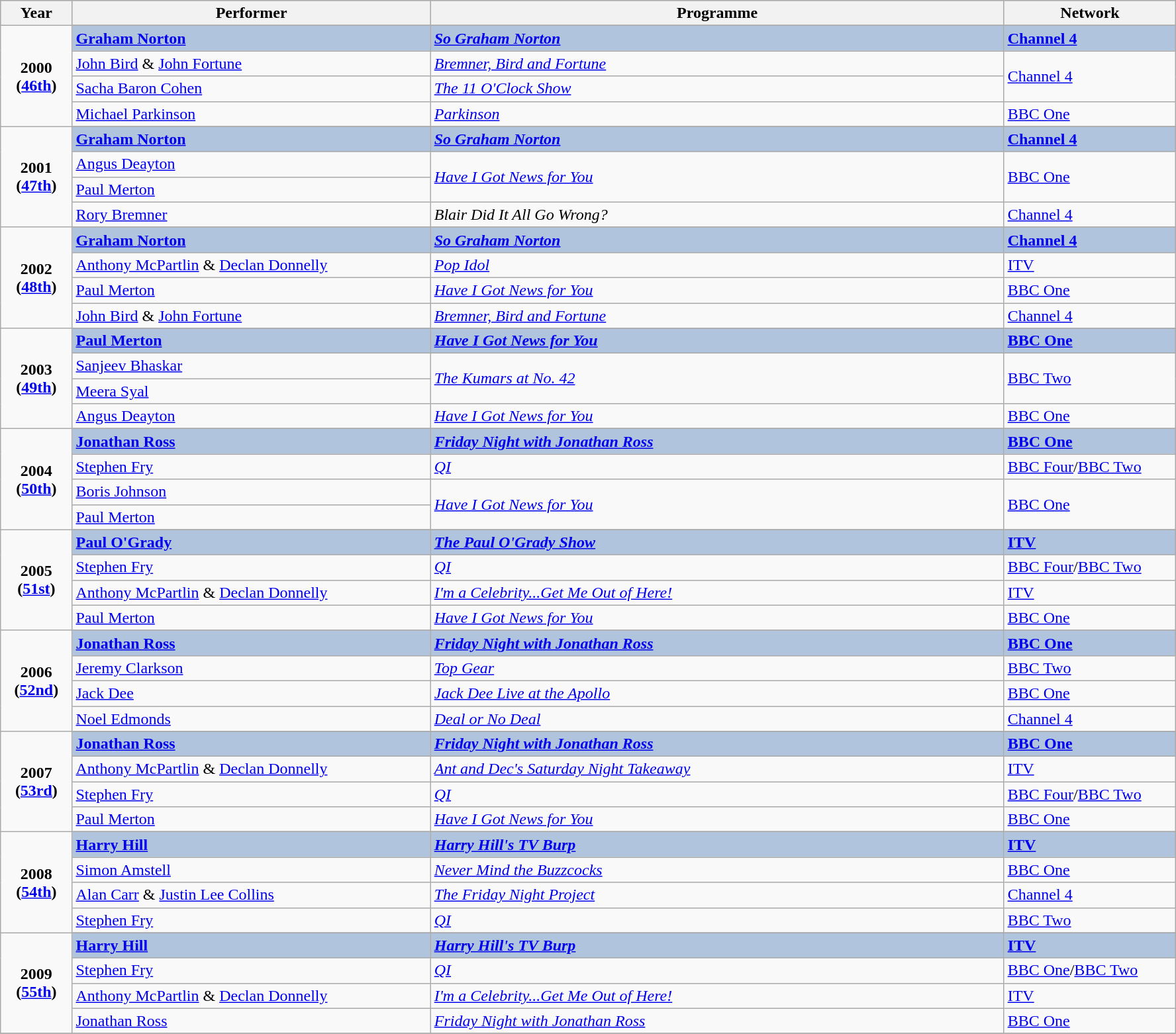<table class="wikitable">
<tr style="background:#bebebe;">
<th style="width:5%;">Year</th>
<th style="width:25%;">Performer</th>
<th style="width:40%;">Programme</th>
<th style="width:12%;">Network</th>
</tr>
<tr>
<td rowspan=5 style="text-align:center"><strong>2000 <br>(<a href='#'>46th</a>)<br></strong></td>
</tr>
<tr style="background:#B0C4DE;">
<td><strong><a href='#'>Graham Norton</a></strong></td>
<td><strong><em><a href='#'>So Graham Norton</a></em></strong></td>
<td><strong><a href='#'>Channel 4</a></strong></td>
</tr>
<tr>
<td><a href='#'>John Bird</a> & <a href='#'>John Fortune</a></td>
<td><em><a href='#'>Bremner, Bird and Fortune</a></em></td>
<td rowspan="2"><a href='#'>Channel 4</a></td>
</tr>
<tr>
<td><a href='#'>Sacha Baron Cohen</a></td>
<td><em><a href='#'>The 11 O'Clock Show</a></em></td>
</tr>
<tr>
<td><a href='#'>Michael Parkinson</a></td>
<td><em><a href='#'>Parkinson</a></em></td>
<td><a href='#'>BBC One</a></td>
</tr>
<tr>
<td rowspan=5 style="text-align:center"><strong>2001 <br>(<a href='#'>47th</a>)<br></strong></td>
</tr>
<tr style="background:#B0C4DE;">
<td><strong><a href='#'>Graham Norton</a></strong></td>
<td><strong><em><a href='#'>So Graham Norton</a></em></strong></td>
<td><strong><a href='#'>Channel 4</a></strong></td>
</tr>
<tr>
<td><a href='#'>Angus Deayton</a></td>
<td rowspan="2"><em><a href='#'>Have I Got News for You</a></em></td>
<td rowspan="2"><a href='#'>BBC One</a></td>
</tr>
<tr>
<td><a href='#'>Paul Merton</a></td>
</tr>
<tr>
<td><a href='#'>Rory Bremner</a></td>
<td><em>Blair Did It All Go Wrong?</em></td>
<td><a href='#'>Channel 4</a></td>
</tr>
<tr>
<td rowspan=5 style="text-align:center"><strong>2002 <br>(<a href='#'>48th</a>)<br></strong></td>
</tr>
<tr style="background:#B0C4DE;">
<td><strong><a href='#'>Graham Norton</a></strong></td>
<td><strong><em><a href='#'>So Graham Norton</a></em></strong></td>
<td><strong><a href='#'>Channel 4</a></strong></td>
</tr>
<tr>
<td><a href='#'>Anthony McPartlin</a> & <a href='#'>Declan Donnelly</a></td>
<td><em><a href='#'>Pop Idol</a></em></td>
<td><a href='#'>ITV</a></td>
</tr>
<tr>
<td><a href='#'>Paul Merton</a></td>
<td><em><a href='#'>Have I Got News for You</a></em></td>
<td><a href='#'>BBC One</a></td>
</tr>
<tr>
<td><a href='#'>John Bird</a> & <a href='#'>John Fortune</a></td>
<td><em><a href='#'>Bremner, Bird and Fortune</a></em></td>
<td><a href='#'>Channel 4</a></td>
</tr>
<tr>
<td rowspan=5 style="text-align:center"><strong>2003 <br>(<a href='#'>49th</a>)<br></strong></td>
</tr>
<tr style="background:#B0C4DE;">
<td><strong><a href='#'>Paul Merton</a></strong></td>
<td><strong><em><a href='#'>Have I Got News for You</a></em></strong></td>
<td><strong><a href='#'>BBC One</a></strong></td>
</tr>
<tr>
<td><a href='#'>Sanjeev Bhaskar</a></td>
<td rowspan="2"><em><a href='#'>The Kumars at No. 42</a></em></td>
<td rowspan="2"><a href='#'>BBC Two</a></td>
</tr>
<tr>
<td><a href='#'>Meera Syal</a></td>
</tr>
<tr>
<td><a href='#'>Angus Deayton</a></td>
<td><em><a href='#'>Have I Got News for You</a></em></td>
<td><a href='#'>BBC One</a></td>
</tr>
<tr>
<td rowspan=5 style="text-align:center"><strong>2004 <br>(<a href='#'>50th</a>)<br></strong></td>
</tr>
<tr style="background:#B0C4DE;">
<td><strong><a href='#'>Jonathan Ross</a></strong></td>
<td><strong><em><a href='#'>Friday Night with Jonathan Ross</a></em></strong></td>
<td><strong><a href='#'>BBC One</a></strong></td>
</tr>
<tr>
<td><a href='#'>Stephen Fry</a></td>
<td><em><a href='#'>QI</a></em></td>
<td><a href='#'>BBC Four</a>/<a href='#'>BBC Two</a></td>
</tr>
<tr>
<td><a href='#'>Boris Johnson</a></td>
<td rowspan="2"><em><a href='#'>Have I Got News for You</a></em></td>
<td rowspan="2"><a href='#'>BBC One</a></td>
</tr>
<tr>
<td><a href='#'>Paul Merton</a></td>
</tr>
<tr>
<td rowspan=5 style="text-align:center"><strong>2005 <br>(<a href='#'>51st</a>)<br></strong></td>
</tr>
<tr style="background:#B0C4DE;">
<td><strong><a href='#'>Paul O'Grady</a></strong></td>
<td><strong><em><a href='#'>The Paul O'Grady Show</a></em></strong></td>
<td><strong><a href='#'>ITV</a></strong></td>
</tr>
<tr>
<td><a href='#'>Stephen Fry</a></td>
<td><em><a href='#'>QI</a></em></td>
<td><a href='#'>BBC Four</a>/<a href='#'>BBC Two</a></td>
</tr>
<tr>
<td><a href='#'>Anthony McPartlin</a> & <a href='#'>Declan Donnelly</a></td>
<td><em><a href='#'>I'm a Celebrity...Get Me Out of Here!</a></em></td>
<td><a href='#'>ITV</a></td>
</tr>
<tr>
<td><a href='#'>Paul Merton</a></td>
<td><em><a href='#'>Have I Got News for You</a></em></td>
<td><a href='#'>BBC One</a></td>
</tr>
<tr>
<td rowspan=5 style="text-align:center"><strong>2006 <br>(<a href='#'>52nd</a>)<br></strong></td>
</tr>
<tr style="background:#B0C4DE;">
<td><strong><a href='#'>Jonathan Ross</a></strong></td>
<td><strong><em><a href='#'>Friday Night with Jonathan Ross</a></em></strong></td>
<td><strong><a href='#'>BBC One</a></strong></td>
</tr>
<tr>
<td><a href='#'>Jeremy Clarkson</a></td>
<td><em><a href='#'>Top Gear</a></em></td>
<td><a href='#'>BBC Two</a></td>
</tr>
<tr>
<td><a href='#'>Jack Dee</a></td>
<td><em><a href='#'>Jack Dee Live at the Apollo</a></em></td>
<td><a href='#'>BBC One</a></td>
</tr>
<tr>
<td><a href='#'>Noel Edmonds</a></td>
<td><em><a href='#'>Deal or No Deal</a></em></td>
<td><a href='#'>Channel 4</a></td>
</tr>
<tr>
<td rowspan=5 style="text-align:center"><strong>2007 <br>(<a href='#'>53rd</a>)<br></strong></td>
</tr>
<tr style="background:#B0C4DE;">
<td><strong><a href='#'>Jonathan Ross</a></strong></td>
<td><strong><em><a href='#'>Friday Night with Jonathan Ross</a></em></strong></td>
<td><strong><a href='#'>BBC One</a></strong></td>
</tr>
<tr>
<td><a href='#'>Anthony McPartlin</a> & <a href='#'>Declan Donnelly</a></td>
<td><em><a href='#'>Ant and Dec's Saturday Night Takeaway</a></em></td>
<td><a href='#'>ITV</a></td>
</tr>
<tr>
<td><a href='#'>Stephen Fry</a></td>
<td><em><a href='#'>QI</a></em></td>
<td><a href='#'>BBC Four</a>/<a href='#'>BBC Two</a></td>
</tr>
<tr>
<td><a href='#'>Paul Merton</a></td>
<td><em><a href='#'>Have I Got News for You</a></em></td>
<td><a href='#'>BBC One</a></td>
</tr>
<tr>
<td rowspan=5 style="text-align:center"><strong>2008 <br>(<a href='#'>54th</a>)<br></strong></td>
</tr>
<tr style="background:#B0C4DE;">
<td><strong><a href='#'>Harry Hill</a></strong></td>
<td><strong><em><a href='#'>Harry Hill's TV Burp</a></em></strong></td>
<td><strong><a href='#'>ITV</a></strong></td>
</tr>
<tr>
<td><a href='#'>Simon Amstell</a></td>
<td><em><a href='#'>Never Mind the Buzzcocks</a></em></td>
<td><a href='#'>BBC One</a></td>
</tr>
<tr>
<td><a href='#'>Alan Carr</a> & <a href='#'>Justin Lee Collins</a></td>
<td><em><a href='#'>The Friday Night Project</a></em></td>
<td><a href='#'>Channel 4</a></td>
</tr>
<tr>
<td><a href='#'>Stephen Fry</a></td>
<td><em><a href='#'>QI</a></em></td>
<td><a href='#'>BBC Two</a></td>
</tr>
<tr>
<td rowspan=5 style="text-align:center"><strong>2009 <br>(<a href='#'>55th</a>)<br></strong></td>
</tr>
<tr style="background:#B0C4DE;">
<td><strong><a href='#'>Harry Hill</a></strong></td>
<td><strong><em><a href='#'>Harry Hill's TV Burp</a></em></strong></td>
<td><strong><a href='#'>ITV</a></strong></td>
</tr>
<tr>
<td><a href='#'>Stephen Fry</a></td>
<td><em><a href='#'>QI</a></em></td>
<td><a href='#'>BBC One</a>/<a href='#'>BBC Two</a></td>
</tr>
<tr>
<td><a href='#'>Anthony McPartlin</a> & <a href='#'>Declan Donnelly</a></td>
<td><em><a href='#'>I'm a Celebrity...Get Me Out of Here!</a></em></td>
<td><a href='#'>ITV</a></td>
</tr>
<tr>
<td><a href='#'>Jonathan Ross</a></td>
<td><em><a href='#'>Friday Night with Jonathan Ross</a></em></td>
<td><a href='#'>BBC One</a></td>
</tr>
<tr>
</tr>
</table>
